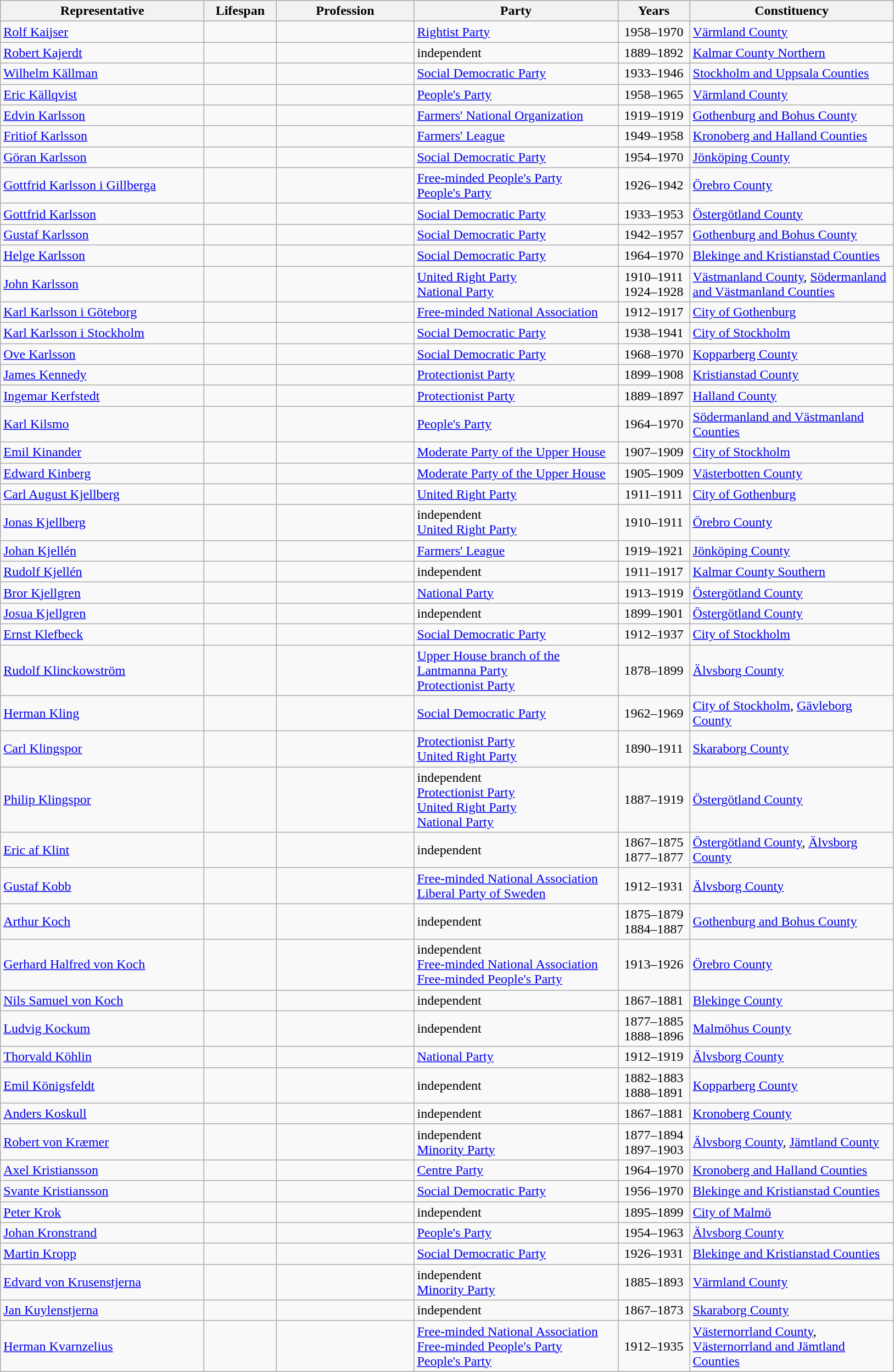<table class="wikitable">
<tr>
<th style="width:15em">Representative</th>
<th style="width:5em">Lifespan</th>
<th style="width:10em">Profession</th>
<th style="width:15em">Party</th>
<th style="width:5em">Years</th>
<th style="width:15em">Constituency</th>
</tr>
<tr>
<td><a href='#'>Rolf Kaijser</a></td>
<td align=center></td>
<td></td>
<td> <a href='#'>Rightist Party</a></td>
<td align=center>1958–1970</td>
<td><a href='#'>Värmland County</a></td>
</tr>
<tr>
<td><a href='#'>Robert Kajerdt</a></td>
<td align=center></td>
<td></td>
<td> independent</td>
<td align=center>1889–1892</td>
<td><a href='#'>Kalmar County Northern</a></td>
</tr>
<tr>
<td><a href='#'>Wilhelm Källman</a></td>
<td align=center></td>
<td></td>
<td> <a href='#'>Social Democratic Party</a></td>
<td align=center>1933–1946</td>
<td><a href='#'>Stockholm and Uppsala Counties</a></td>
</tr>
<tr>
<td><a href='#'>Eric Källqvist</a></td>
<td align=center></td>
<td></td>
<td> <a href='#'>People's Party</a></td>
<td align=center>1958–1965</td>
<td><a href='#'>Värmland County</a></td>
</tr>
<tr>
<td><a href='#'>Edvin Karlsson</a></td>
<td align=center></td>
<td></td>
<td> <a href='#'>Farmers' National Organization</a></td>
<td align=center>1919–1919</td>
<td><a href='#'>Gothenburg and Bohus County</a></td>
</tr>
<tr>
<td><a href='#'>Fritiof Karlsson</a></td>
<td align=center></td>
<td></td>
<td> <a href='#'>Farmers' League</a></td>
<td align=center>1949–1958</td>
<td><a href='#'>Kronoberg and Halland Counties</a></td>
</tr>
<tr>
<td><a href='#'>Göran Karlsson</a></td>
<td align=center></td>
<td></td>
<td> <a href='#'>Social Democratic Party</a></td>
<td align=center>1954–1970</td>
<td><a href='#'>Jönköping County</a></td>
</tr>
<tr>
<td><a href='#'>Gottfrid Karlsson i Gillberga</a></td>
<td align=center></td>
<td></td>
<td> <a href='#'>Free-minded People's Party</a><br> <a href='#'>People's Party</a></td>
<td align=center>1926–1942</td>
<td><a href='#'>Örebro County</a></td>
</tr>
<tr>
<td><a href='#'>Gottfrid Karlsson</a></td>
<td align=center></td>
<td></td>
<td> <a href='#'>Social Democratic Party</a></td>
<td align=center>1933–1953</td>
<td><a href='#'>Östergötland County</a></td>
</tr>
<tr>
<td><a href='#'>Gustaf Karlsson</a></td>
<td align=center></td>
<td></td>
<td> <a href='#'>Social Democratic Party</a></td>
<td align=center>1942–1957</td>
<td><a href='#'>Gothenburg and Bohus County</a></td>
</tr>
<tr>
<td><a href='#'>Helge Karlsson</a></td>
<td align=center></td>
<td></td>
<td> <a href='#'>Social Democratic Party</a></td>
<td align=center>1964–1970</td>
<td><a href='#'>Blekinge and Kristianstad Counties</a></td>
</tr>
<tr>
<td><a href='#'>John Karlsson</a></td>
<td align=center></td>
<td></td>
<td> <a href='#'>United Right Party</a><br> <a href='#'>National Party</a></td>
<td align=center>1910–1911<br>1924–1928</td>
<td><a href='#'>Västmanland County</a>, <a href='#'>Södermanland and Västmanland Counties</a></td>
</tr>
<tr>
<td><a href='#'>Karl Karlsson i Göteborg</a></td>
<td align=center></td>
<td></td>
<td> <a href='#'>Free-minded National Association</a></td>
<td align=center>1912–1917</td>
<td><a href='#'>City of Gothenburg</a></td>
</tr>
<tr>
<td><a href='#'>Karl Karlsson i Stockholm</a></td>
<td align=center></td>
<td></td>
<td> <a href='#'>Social Democratic Party</a></td>
<td align=center>1938–1941</td>
<td><a href='#'>City of Stockholm</a></td>
</tr>
<tr>
<td><a href='#'>Ove Karlsson</a></td>
<td align=center></td>
<td></td>
<td> <a href='#'>Social Democratic Party</a></td>
<td align=center>1968–1970</td>
<td><a href='#'>Kopparberg County</a></td>
</tr>
<tr>
<td><a href='#'>James Kennedy</a></td>
<td align=center></td>
<td></td>
<td> <a href='#'>Protectionist Party</a></td>
<td align=center>1899–1908</td>
<td><a href='#'>Kristianstad County</a></td>
</tr>
<tr>
<td><a href='#'>Ingemar Kerfstedt</a></td>
<td align=center></td>
<td></td>
<td> <a href='#'>Protectionist Party</a></td>
<td align=center>1889–1897</td>
<td><a href='#'>Halland County</a></td>
</tr>
<tr>
<td><a href='#'>Karl Kilsmo</a></td>
<td align=center></td>
<td></td>
<td> <a href='#'>People's Party</a></td>
<td align=center>1964–1970</td>
<td><a href='#'>Södermanland and Västmanland Counties</a></td>
</tr>
<tr>
<td><a href='#'>Emil Kinander</a></td>
<td align=center></td>
<td></td>
<td> <a href='#'>Moderate Party of the Upper House</a></td>
<td align=center>1907–1909</td>
<td><a href='#'>City of Stockholm</a></td>
</tr>
<tr>
<td><a href='#'>Edward Kinberg</a></td>
<td align=center></td>
<td></td>
<td> <a href='#'>Moderate Party of the Upper House</a></td>
<td align=center>1905–1909</td>
<td><a href='#'>Västerbotten County</a></td>
</tr>
<tr>
<td><a href='#'>Carl August Kjellberg</a></td>
<td align=center></td>
<td></td>
<td> <a href='#'>United Right Party</a></td>
<td align=center>1911–1911</td>
<td><a href='#'>City of Gothenburg</a></td>
</tr>
<tr>
<td><a href='#'>Jonas Kjellberg</a></td>
<td align=center></td>
<td></td>
<td> independent<br> <a href='#'>United Right Party</a></td>
<td align=center>1910–1911</td>
<td><a href='#'>Örebro County</a></td>
</tr>
<tr>
<td><a href='#'>Johan Kjellén</a></td>
<td align=center></td>
<td></td>
<td> <a href='#'>Farmers' League</a></td>
<td align=center>1919–1921</td>
<td><a href='#'>Jönköping County</a></td>
</tr>
<tr>
<td><a href='#'>Rudolf Kjellén</a></td>
<td align=center></td>
<td></td>
<td> independent</td>
<td align=center>1911–1917</td>
<td><a href='#'>Kalmar County Southern</a></td>
</tr>
<tr>
<td><a href='#'>Bror Kjellgren</a></td>
<td align=center></td>
<td></td>
<td> <a href='#'>National Party</a></td>
<td align=center>1913–1919</td>
<td><a href='#'>Östergötland County</a></td>
</tr>
<tr>
<td><a href='#'>Josua Kjellgren</a></td>
<td align=center></td>
<td></td>
<td> independent</td>
<td align=center>1899–1901</td>
<td><a href='#'>Östergötland County</a></td>
</tr>
<tr>
<td><a href='#'>Ernst Klefbeck</a></td>
<td align=center></td>
<td></td>
<td> <a href='#'>Social Democratic Party</a></td>
<td align=center>1912–1937</td>
<td><a href='#'>City of Stockholm</a></td>
</tr>
<tr>
<td><a href='#'>Rudolf Klinckowström</a></td>
<td align=center></td>
<td></td>
<td> <a href='#'>Upper House branch of the Lantmanna Party</a><br> <a href='#'>Protectionist Party</a></td>
<td align=center>1878–1899</td>
<td><a href='#'>Älvsborg County</a></td>
</tr>
<tr>
<td><a href='#'>Herman Kling</a></td>
<td align=center></td>
<td></td>
<td> <a href='#'>Social Democratic Party</a></td>
<td align=center>1962–1969</td>
<td><a href='#'>City of Stockholm</a>, <a href='#'>Gävleborg County</a></td>
</tr>
<tr>
<td><a href='#'>Carl Klingspor</a></td>
<td align=center></td>
<td></td>
<td> <a href='#'>Protectionist Party</a><br> <a href='#'>United Right Party</a></td>
<td align=center>1890–1911</td>
<td><a href='#'>Skaraborg County</a></td>
</tr>
<tr>
<td><a href='#'>Philip Klingspor</a></td>
<td align=center></td>
<td></td>
<td> independent<br> <a href='#'>Protectionist Party</a><br> <a href='#'>United Right Party</a><br> <a href='#'>National Party</a></td>
<td align=center>1887–1919</td>
<td><a href='#'>Östergötland County</a></td>
</tr>
<tr>
<td><a href='#'>Eric af Klint</a></td>
<td align=center></td>
<td></td>
<td> independent</td>
<td align=center>1867–1875<br>1877–1877</td>
<td><a href='#'>Östergötland County</a>, <a href='#'>Älvsborg County</a></td>
</tr>
<tr>
<td><a href='#'>Gustaf Kobb</a></td>
<td align=center></td>
<td></td>
<td> <a href='#'>Free-minded National Association</a><br> <a href='#'>Liberal Party of Sweden</a></td>
<td align=center>1912–1931</td>
<td><a href='#'>Älvsborg County</a></td>
</tr>
<tr>
<td><a href='#'>Arthur Koch</a></td>
<td align=center></td>
<td></td>
<td> independent</td>
<td align=center>1875–1879<br>1884–1887</td>
<td><a href='#'>Gothenburg and Bohus County</a></td>
</tr>
<tr>
<td><a href='#'>Gerhard Halfred von Koch</a></td>
<td align=center></td>
<td></td>
<td> independent<br> <a href='#'>Free-minded National Association</a><br> <a href='#'>Free-minded People's Party</a></td>
<td align=center>1913–1926</td>
<td><a href='#'>Örebro County</a></td>
</tr>
<tr>
<td><a href='#'>Nils Samuel von Koch</a></td>
<td align=center></td>
<td></td>
<td> independent</td>
<td align=center>1867–1881</td>
<td><a href='#'>Blekinge County</a></td>
</tr>
<tr>
<td><a href='#'>Ludvig Kockum</a></td>
<td align=center></td>
<td></td>
<td> independent</td>
<td align=center>1877–1885<br>1888–1896</td>
<td><a href='#'>Malmöhus County</a></td>
</tr>
<tr>
<td><a href='#'>Thorvald Köhlin</a></td>
<td align=center></td>
<td></td>
<td> <a href='#'>National Party</a></td>
<td align=center>1912–1919</td>
<td><a href='#'>Älvsborg County</a></td>
</tr>
<tr>
<td><a href='#'>Emil Königsfeldt</a></td>
<td align=center></td>
<td></td>
<td> independent</td>
<td align=center>1882–1883<br>1888–1891</td>
<td><a href='#'>Kopparberg County</a></td>
</tr>
<tr>
<td><a href='#'>Anders Koskull</a></td>
<td align=center></td>
<td></td>
<td> independent</td>
<td align=center>1867–1881</td>
<td><a href='#'>Kronoberg County</a></td>
</tr>
<tr>
<td><a href='#'>Robert von Kræmer</a></td>
<td align=center></td>
<td></td>
<td> independent<br> <a href='#'>Minority Party</a></td>
<td align=center>1877–1894<br>1897–1903</td>
<td><a href='#'>Älvsborg County</a>, <a href='#'>Jämtland County</a></td>
</tr>
<tr>
<td><a href='#'>Axel Kristiansson</a></td>
<td align=center></td>
<td></td>
<td> <a href='#'>Centre Party</a></td>
<td align=center>1964–1970</td>
<td><a href='#'>Kronoberg and Halland Counties</a></td>
</tr>
<tr>
<td><a href='#'>Svante Kristiansson</a></td>
<td align=center></td>
<td></td>
<td> <a href='#'>Social Democratic Party</a></td>
<td align=center>1956–1970</td>
<td><a href='#'>Blekinge and Kristianstad Counties</a></td>
</tr>
<tr>
<td><a href='#'>Peter Krok</a></td>
<td align=center></td>
<td></td>
<td> independent</td>
<td align=center>1895–1899</td>
<td><a href='#'>City of Malmö</a></td>
</tr>
<tr>
<td><a href='#'>Johan Kronstrand</a></td>
<td align=center></td>
<td></td>
<td> <a href='#'>People's Party</a></td>
<td align=center>1954–1963</td>
<td><a href='#'>Älvsborg County</a></td>
</tr>
<tr>
<td><a href='#'>Martin Kropp</a></td>
<td align=center></td>
<td></td>
<td> <a href='#'>Social Democratic Party</a></td>
<td align=center>1926–1931</td>
<td><a href='#'>Blekinge and Kristianstad Counties</a></td>
</tr>
<tr>
<td><a href='#'>Edvard von Krusenstjerna</a></td>
<td align=center></td>
<td></td>
<td> independent<br> <a href='#'>Minority Party</a></td>
<td align=center>1885–1893</td>
<td><a href='#'>Värmland County</a></td>
</tr>
<tr>
<td><a href='#'>Jan Kuylenstjerna</a></td>
<td align=center></td>
<td></td>
<td> independent</td>
<td align=center>1867–1873</td>
<td><a href='#'>Skaraborg County</a></td>
</tr>
<tr>
<td><a href='#'>Herman Kvarnzelius</a></td>
<td align=center></td>
<td></td>
<td> <a href='#'>Free-minded National Association</a><br> <a href='#'>Free-minded People's Party</a><br> <a href='#'>People's Party</a></td>
<td align=center>1912–1935</td>
<td><a href='#'>Västernorrland County</a>, <a href='#'>Västernorrland and Jämtland Counties</a></td>
</tr>
</table>
